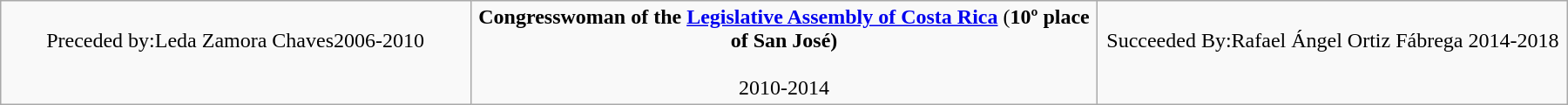<table class="wikitable"  style="margin:auto; width:95%; margin-bottom:10px;">
<tr>
<td style="text-align:center; width:30%;">Preceded by:Leda Zamora Chaves2006-2010<br><br></td>
<td style="text-align:center; width:40%;"><strong>Congresswoman of the</strong> <strong><a href='#'>Legislative Assembly of Costa Rica</a></strong> (<strong>10º place of San José)</strong><br><br>2010-2014</td>
<td style="text-align:center; width:30%;">Succeeded By:Rafael Ángel Ortiz Fábrega 2014-2018<br><br></td>
</tr>
</table>
